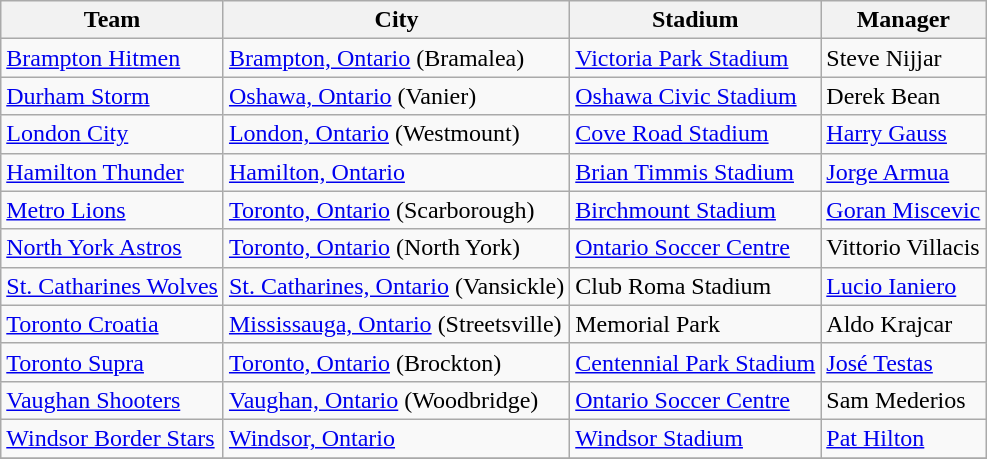<table class="wikitable sortable">
<tr>
<th>Team</th>
<th>City</th>
<th>Stadium</th>
<th>Manager</th>
</tr>
<tr>
<td><a href='#'>Brampton Hitmen</a></td>
<td><a href='#'>Brampton, Ontario</a> (Bramalea)</td>
<td><a href='#'>Victoria Park Stadium</a></td>
<td>Steve Nijjar</td>
</tr>
<tr>
<td><a href='#'>Durham Storm</a></td>
<td><a href='#'>Oshawa, Ontario</a> (Vanier)</td>
<td><a href='#'>Oshawa Civic Stadium</a></td>
<td>Derek Bean</td>
</tr>
<tr>
<td><a href='#'>London City</a></td>
<td><a href='#'>London, Ontario</a> (Westmount)</td>
<td><a href='#'>Cove Road Stadium</a></td>
<td><a href='#'>Harry Gauss</a></td>
</tr>
<tr>
<td><a href='#'>Hamilton Thunder</a></td>
<td><a href='#'>Hamilton, Ontario</a></td>
<td><a href='#'>Brian Timmis Stadium</a></td>
<td><a href='#'>Jorge Armua</a></td>
</tr>
<tr>
<td><a href='#'>Metro Lions</a></td>
<td><a href='#'>Toronto, Ontario</a> (Scarborough)</td>
<td><a href='#'>Birchmount Stadium</a></td>
<td><a href='#'>Goran Miscevic</a></td>
</tr>
<tr>
<td><a href='#'>North York Astros</a></td>
<td><a href='#'>Toronto, Ontario</a> (North York)</td>
<td><a href='#'>Ontario Soccer Centre</a></td>
<td>Vittorio Villacis</td>
</tr>
<tr>
<td><a href='#'>St. Catharines Wolves</a></td>
<td><a href='#'>St. Catharines, Ontario</a> (Vansickle)</td>
<td>Club Roma Stadium</td>
<td><a href='#'>Lucio Ianiero</a></td>
</tr>
<tr>
<td><a href='#'>Toronto Croatia</a></td>
<td><a href='#'>Mississauga, Ontario</a> (Streetsville)</td>
<td>Memorial Park</td>
<td>Aldo Krajcar</td>
</tr>
<tr>
<td><a href='#'>Toronto Supra</a></td>
<td><a href='#'>Toronto, Ontario</a> (Brockton)</td>
<td><a href='#'>Centennial Park Stadium</a></td>
<td><a href='#'>José Testas</a></td>
</tr>
<tr>
<td><a href='#'>Vaughan Shooters</a></td>
<td><a href='#'>Vaughan, Ontario</a> (Woodbridge)</td>
<td><a href='#'>Ontario Soccer Centre</a></td>
<td>Sam Mederios</td>
</tr>
<tr>
<td><a href='#'>Windsor Border Stars</a></td>
<td><a href='#'>Windsor, Ontario</a></td>
<td><a href='#'>Windsor Stadium</a></td>
<td><a href='#'>Pat Hilton</a></td>
</tr>
<tr>
</tr>
</table>
